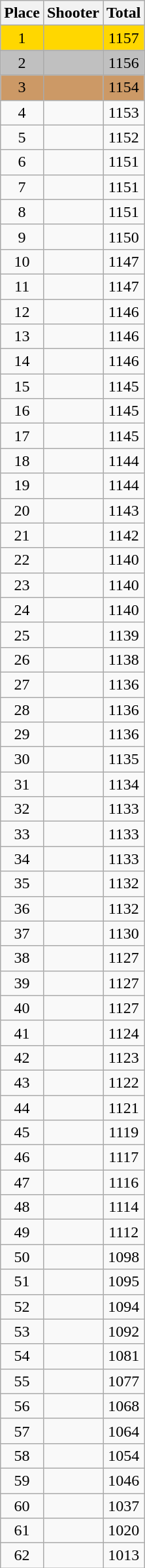<table class=wikitable style="text-align:center">
<tr>
<th>Place</th>
<th>Shooter</th>
<th>Total</th>
</tr>
<tr style="text-align:center; background:gold;">
<td>1</td>
<td align=left></td>
<td>1157</td>
</tr>
<tr style="text-align:center; background:silver;">
<td>2</td>
<td align=left></td>
<td>1156</td>
</tr>
<tr style="text-align:center; background:#c96;">
<td>3</td>
<td align=left></td>
<td>1154</td>
</tr>
<tr>
<td>4</td>
<td align=left></td>
<td>1153</td>
</tr>
<tr>
<td>5</td>
<td align=left></td>
<td>1152</td>
</tr>
<tr>
<td>6</td>
<td align=left></td>
<td>1151</td>
</tr>
<tr>
<td>7</td>
<td align=left></td>
<td>1151</td>
</tr>
<tr>
<td>8</td>
<td align=left></td>
<td>1151</td>
</tr>
<tr>
<td>9</td>
<td align=left></td>
<td>1150</td>
</tr>
<tr>
<td>10</td>
<td align=left></td>
<td>1147</td>
</tr>
<tr>
<td>11</td>
<td align=left></td>
<td>1147</td>
</tr>
<tr>
<td>12</td>
<td align=left></td>
<td>1146</td>
</tr>
<tr>
<td>13</td>
<td align=left></td>
<td>1146</td>
</tr>
<tr>
<td>14</td>
<td align=left></td>
<td>1146</td>
</tr>
<tr>
<td>15</td>
<td align=left></td>
<td>1145</td>
</tr>
<tr>
<td>16</td>
<td align=left></td>
<td>1145</td>
</tr>
<tr>
<td>17</td>
<td align=left></td>
<td>1145</td>
</tr>
<tr>
<td>18</td>
<td align=left></td>
<td>1144</td>
</tr>
<tr>
<td>19</td>
<td align=left></td>
<td>1144</td>
</tr>
<tr>
<td>20</td>
<td align=left></td>
<td>1143</td>
</tr>
<tr>
<td>21</td>
<td align=left></td>
<td>1142</td>
</tr>
<tr>
<td>22</td>
<td align=left></td>
<td>1140</td>
</tr>
<tr>
<td>23</td>
<td align=left></td>
<td>1140</td>
</tr>
<tr>
<td>24</td>
<td align=left></td>
<td>1140</td>
</tr>
<tr>
<td>25</td>
<td align=left></td>
<td>1139</td>
</tr>
<tr>
<td>26</td>
<td align=left></td>
<td>1138</td>
</tr>
<tr>
<td>27</td>
<td align=left></td>
<td>1136</td>
</tr>
<tr>
<td>28</td>
<td align=left></td>
<td>1136</td>
</tr>
<tr>
<td>29</td>
<td align=left></td>
<td>1136</td>
</tr>
<tr>
<td>30</td>
<td align=left></td>
<td>1135</td>
</tr>
<tr>
<td>31</td>
<td align=left></td>
<td>1134</td>
</tr>
<tr>
<td>32</td>
<td align=left></td>
<td>1133</td>
</tr>
<tr>
<td>33</td>
<td align=left></td>
<td>1133</td>
</tr>
<tr>
<td>34</td>
<td align=left></td>
<td>1133</td>
</tr>
<tr>
<td>35</td>
<td align=left></td>
<td>1132</td>
</tr>
<tr>
<td>36</td>
<td align=left></td>
<td>1132</td>
</tr>
<tr>
<td>37</td>
<td align=left></td>
<td>1130</td>
</tr>
<tr>
<td>38</td>
<td align=left></td>
<td>1127</td>
</tr>
<tr>
<td>39</td>
<td align=left></td>
<td>1127</td>
</tr>
<tr>
<td>40</td>
<td align=left></td>
<td>1127</td>
</tr>
<tr>
<td>41</td>
<td align=left></td>
<td>1124</td>
</tr>
<tr>
<td>42</td>
<td align=left></td>
<td>1123</td>
</tr>
<tr>
<td>43</td>
<td align=left></td>
<td>1122</td>
</tr>
<tr>
<td>44</td>
<td align=left></td>
<td>1121</td>
</tr>
<tr>
<td>45</td>
<td align=left></td>
<td>1119</td>
</tr>
<tr>
<td>46</td>
<td align=left></td>
<td>1117</td>
</tr>
<tr>
<td>47</td>
<td align=left></td>
<td>1116</td>
</tr>
<tr>
<td>48</td>
<td align=left></td>
<td>1114</td>
</tr>
<tr>
<td>49</td>
<td align=left></td>
<td>1112</td>
</tr>
<tr>
<td>50</td>
<td align=left></td>
<td>1098</td>
</tr>
<tr>
<td>51</td>
<td align=left></td>
<td>1095</td>
</tr>
<tr>
<td>52</td>
<td align=left></td>
<td>1094</td>
</tr>
<tr>
<td>53</td>
<td align=left></td>
<td>1092</td>
</tr>
<tr>
<td>54</td>
<td align=left></td>
<td>1081</td>
</tr>
<tr>
<td>55</td>
<td align=left></td>
<td>1077</td>
</tr>
<tr>
<td>56</td>
<td align=left></td>
<td>1068</td>
</tr>
<tr>
<td>57</td>
<td align=left></td>
<td>1064</td>
</tr>
<tr>
<td>58</td>
<td align=left></td>
<td>1054</td>
</tr>
<tr>
<td>59</td>
<td align=left></td>
<td>1046</td>
</tr>
<tr>
<td>60</td>
<td align=left></td>
<td>1037</td>
</tr>
<tr>
<td>61</td>
<td align=left></td>
<td>1020</td>
</tr>
<tr>
<td>62</td>
<td align=left></td>
<td>1013</td>
</tr>
</table>
